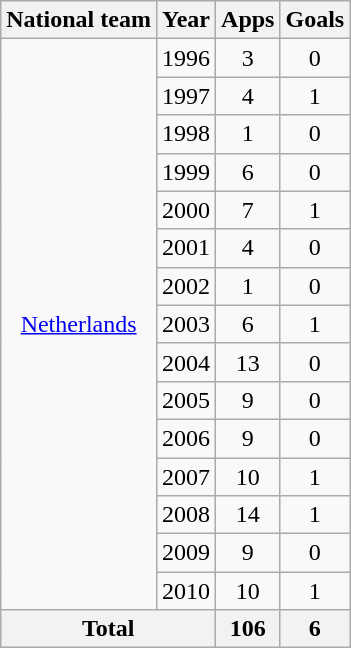<table class="wikitable" style="text-align:center">
<tr>
<th>National team</th>
<th>Year</th>
<th>Apps</th>
<th>Goals</th>
</tr>
<tr>
<td rowspan="15"><a href='#'>Netherlands</a></td>
<td>1996</td>
<td>3</td>
<td>0</td>
</tr>
<tr>
<td>1997</td>
<td>4</td>
<td>1</td>
</tr>
<tr>
<td>1998</td>
<td>1</td>
<td>0</td>
</tr>
<tr>
<td>1999</td>
<td>6</td>
<td>0</td>
</tr>
<tr>
<td>2000</td>
<td>7</td>
<td>1</td>
</tr>
<tr>
<td>2001</td>
<td>4</td>
<td>0</td>
</tr>
<tr>
<td>2002</td>
<td>1</td>
<td>0</td>
</tr>
<tr>
<td>2003</td>
<td>6</td>
<td>1</td>
</tr>
<tr>
<td>2004</td>
<td>13</td>
<td>0</td>
</tr>
<tr>
<td>2005</td>
<td>9</td>
<td>0</td>
</tr>
<tr>
<td>2006</td>
<td>9</td>
<td>0</td>
</tr>
<tr>
<td>2007</td>
<td>10</td>
<td>1</td>
</tr>
<tr>
<td>2008</td>
<td>14</td>
<td>1</td>
</tr>
<tr>
<td>2009</td>
<td>9</td>
<td>0</td>
</tr>
<tr>
<td>2010</td>
<td>10</td>
<td>1</td>
</tr>
<tr>
<th colspan="2">Total</th>
<th>106</th>
<th>6</th>
</tr>
</table>
